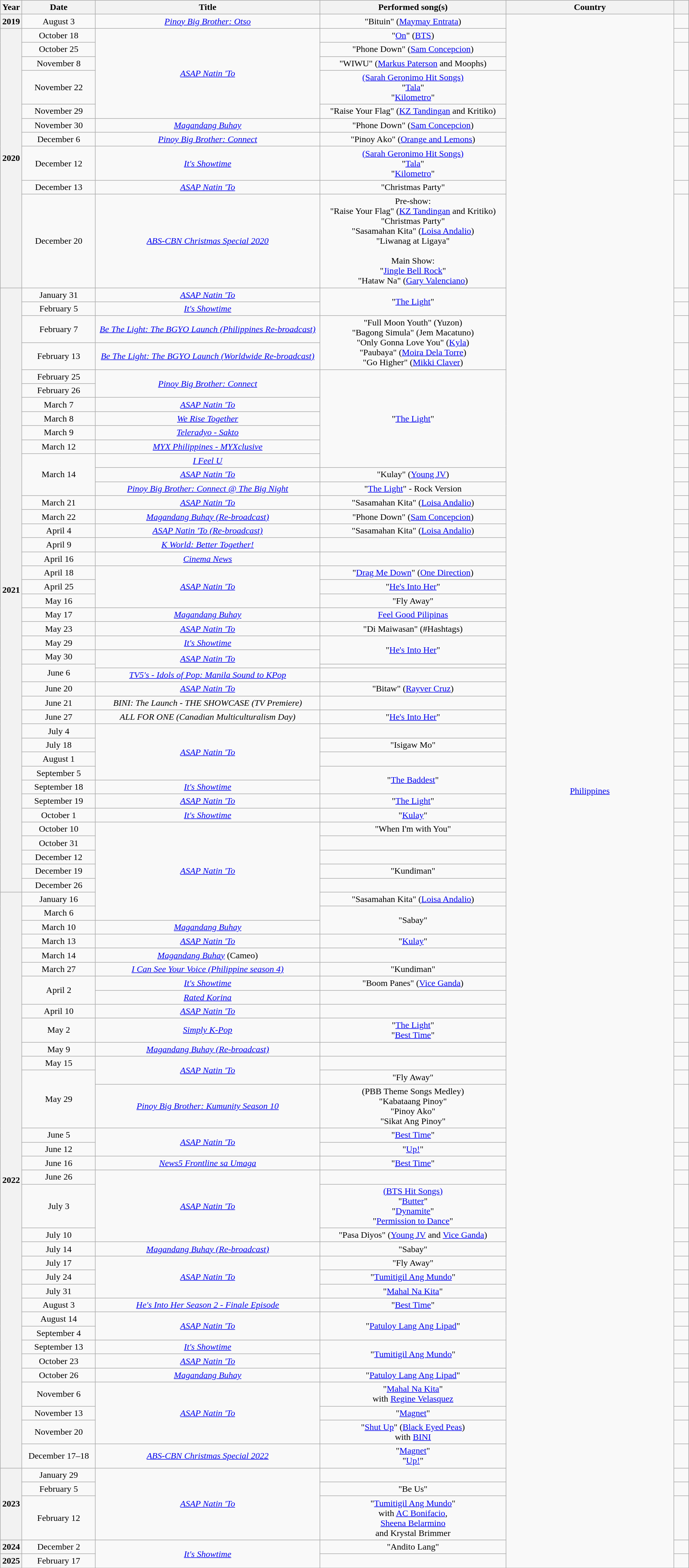<table class="wikitable sortable"  style="text-align:center;">
<tr>
<th style="width:1em;" scope="col">Year</th>
<th style="width:10em;" scope="col">Date</th>
<th style="width:36em;" scope="col">Title</th>
<th style="width:30em;" scope="col">Performed song(s)</th>
<th style="width:27em;" scope="col">Country</th>
<th style="width:2em;" scope="col"></th>
</tr>
<tr>
<th rowspan=1>2019</th>
<td>August 3</td>
<td><em><a href='#'>Pinoy Big Brother: Otso</a></em></td>
<td>"Bituin" (<a href='#'>Maymay Entrata</a>)</td>
<td rowspan="92"><a href='#'>Philippines</a></td>
<td></td>
</tr>
<tr>
<th rowspan=10>2020</th>
<td>October 18</td>
<td rowspan="5"><a href='#'><em>ASAP Natin 'To</em></a></td>
<td>"<a href='#'>On</a>" (<a href='#'>BTS</a>)</td>
<td></td>
</tr>
<tr>
<td>October 25</td>
<td>"Phone Down" (<a href='#'>Sam Concepcion</a>)</td>
<td rowspan="2"></td>
</tr>
<tr>
<td>November 8</td>
<td>"WIWU" (<a href='#'>Markus Paterson</a> and Moophs)</td>
</tr>
<tr>
<td>November 22</td>
<td><a href='#'>(Sarah Geronimo Hit Songs)</a> <br>"<a href='#'>Tala</a>" <br>"<a href='#'>Kilometro</a>"</td>
<td></td>
</tr>
<tr>
<td>November 29</td>
<td>"Raise Your Flag" (<a href='#'>KZ Tandingan</a> and Kritiko)</td>
<td></td>
</tr>
<tr>
<td>November 30</td>
<td><em><a href='#'>Magandang Buhay</a></em></td>
<td>"Phone Down" (<a href='#'>Sam Concepcion</a>)</td>
<td></td>
</tr>
<tr>
<td>December 6</td>
<td><em><a href='#'>Pinoy Big Brother: Connect</a></em></td>
<td>"Pinoy Ako" (<a href='#'>Orange and Lemons</a>)</td>
<td></td>
</tr>
<tr>
<td>December 12</td>
<td><em><a href='#'>It's Showtime</a></em></td>
<td><a href='#'>(Sarah Geronimo Hit Songs)</a> <br>"<a href='#'>Tala</a>" <br>"<a href='#'>Kilometro</a>"</td>
<td></td>
</tr>
<tr>
<td>December 13</td>
<td><a href='#'><em>ASAP Natin 'To</em></a></td>
<td>"Christmas Party"</td>
<td></td>
</tr>
<tr>
<td>December 20</td>
<td><a href='#'><em>ABS-CBN Christmas Special 2020</em></a></td>
<td>Pre-show:<br>"Raise Your Flag" (<a href='#'>KZ Tandingan</a> and Kritiko)<br>"Christmas Party"<br>"Sasamahan Kita" (<a href='#'>Loisa Andalio</a>)<br>"Liwanag at Ligaya"<br><br>Main Show:<br>"<a href='#'>Jingle Bell Rock</a>"<br>"Hataw Na" (<a href='#'>Gary Valenciano</a>)</td>
<td></td>
</tr>
<tr>
<th rowspan="42">2021</th>
<td>January 31</td>
<td><em><a href='#'>ASAP Natin 'To</a></em></td>
<td rowspan="2">"<a href='#'>The Light</a>"</td>
<td></td>
</tr>
<tr>
<td>February 5</td>
<td><em><a href='#'>It's Showtime</a></em></td>
<td></td>
</tr>
<tr>
<td>February 7</td>
<td><em><a href='#'>Be The Light: The BGYO Launch (Philippines Re-broadcast)</a></em></td>
<td rowspan="2">"Full Moon Youth" (Yuzon)<br>"Bagong Simula" (Jem Macatuno)<br>"Only Gonna Love You" (<a href='#'>Kyla</a>)<br>"Paubaya" (<a href='#'>Moira Dela Torre</a>)<br>"Go Higher" (<a href='#'>Mikki Claver</a>)</td>
<td></td>
</tr>
<tr>
<td>February 13</td>
<td><em><a href='#'>Be The Light: The BGYO Launch (Worldwide Re-broadcast)</a></em></td>
<td></td>
</tr>
<tr>
<td>February 25</td>
<td rowspan=2><em><a href='#'>Pinoy Big Brother: Connect</a></em></td>
<td rowspan="7">"<a href='#'>The Light</a>"</td>
<td></td>
</tr>
<tr>
<td>February 26</td>
<td></td>
</tr>
<tr>
<td>March 7</td>
<td><em><a href='#'>ASAP Natin 'To</a></em></td>
<td></td>
</tr>
<tr>
<td>March 8</td>
<td><em><a href='#'>We Rise Together</a></em></td>
<td></td>
</tr>
<tr>
<td>March 9</td>
<td><em><a href='#'>Teleradyo - Sakto</a></em></td>
<td></td>
</tr>
<tr>
<td>March 12</td>
<td><em><a href='#'>MYX Philippines - MYXclusive</a></em></td>
<td></td>
</tr>
<tr>
<td rowspan="3">March 14</td>
<td><em><a href='#'>I Feel U</a></em></td>
<td></td>
</tr>
<tr>
<td><em><a href='#'>ASAP Natin 'To</a></em></td>
<td>"Kulay" (<a href='#'>Young JV</a>)</td>
<td></td>
</tr>
<tr>
<td><em><a href='#'>Pinoy Big Brother: Connect @ The Big Night</a></em></td>
<td>"<a href='#'>The Light</a>" - Rock Version</td>
<td></td>
</tr>
<tr>
<td>March 21</td>
<td><em><a href='#'>ASAP Natin 'To</a></em></td>
<td>"Sasamahan Kita" (<a href='#'>Loisa Andalio</a>)</td>
<td></td>
</tr>
<tr>
<td>March 22</td>
<td><em><a href='#'>Magandang Buhay (Re-broadcast)</a></em></td>
<td>"Phone Down" (<a href='#'>Sam Concepcion</a>)</td>
<td></td>
</tr>
<tr>
<td>April 4</td>
<td><em><a href='#'>ASAP Natin 'To (Re-broadcast)</a></em></td>
<td>"Sasamahan Kita" (<a href='#'>Loisa Andalio</a>)</td>
<td></td>
</tr>
<tr>
<td>April 9</td>
<td><a href='#'><em>K World: Better Together!</em></a></td>
<td></td>
<td></td>
</tr>
<tr>
<td>April 16</td>
<td><em><a href='#'>Cinema News</a></em></td>
<td></td>
<td></td>
</tr>
<tr>
<td>April 18</td>
<td rowspan="3"><em><a href='#'>ASAP Natin 'To</a></em></td>
<td>"<a href='#'>Drag Me Down</a>" (<a href='#'>One Direction</a>)</td>
<td></td>
</tr>
<tr>
<td>April 25</td>
<td>"<a href='#'>He's Into Her</a>"</td>
<td></td>
</tr>
<tr>
<td>May 16</td>
<td>"Fly Away"</td>
<td></td>
</tr>
<tr>
<td>May 17</td>
<td><em><a href='#'>Magandang Buhay</a></em></td>
<td><a href='#'>Feel Good Pilipinas</a></td>
<td></td>
</tr>
<tr>
<td>May 23</td>
<td><em><a href='#'>ASAP Natin 'To</a></em></td>
<td>"Di Maiwasan" (#Hashtags)</td>
<td></td>
</tr>
<tr>
<td>May 29</td>
<td><em><a href='#'>It's Showtime</a></em></td>
<td rowspan="2">"<a href='#'>He's Into Her</a>"</td>
<td></td>
</tr>
<tr>
<td>May 30</td>
<td rowspan="2"><em><a href='#'>ASAP Natin 'To</a></em></td>
<td></td>
</tr>
<tr>
<td rowspan="2">June 6</td>
<td></td>
<td></td>
</tr>
<tr>
<td><em><a href='#'>TV5's - Idols of Pop: Manila Sound to KPop</a></em></td>
<td></td>
<td></td>
</tr>
<tr>
<td>June 20</td>
<td><em><a href='#'>ASAP Natin 'To</a></em></td>
<td>"Bitaw" (<a href='#'>Rayver Cruz</a>)</td>
<td></td>
</tr>
<tr>
<td>June 21</td>
<td><em>BINI: The Launch - THE SHOWCASE (TV Premiere)</em></td>
<td></td>
<td></td>
</tr>
<tr>
<td>June 27</td>
<td><em>ALL FOR ONE (Canadian Multiculturalism Day)</em></td>
<td>"<a href='#'>He's Into Her</a>"</td>
<td></td>
</tr>
<tr>
<td>July 4</td>
<td rowspan="4"><em><a href='#'>ASAP Natin 'To</a></em></td>
<td></td>
<td></td>
</tr>
<tr>
<td>July 18</td>
<td>"Isigaw Mo"</td>
<td></td>
</tr>
<tr>
<td>August 1</td>
<td></td>
<td></td>
</tr>
<tr>
<td>September 5</td>
<td rowspan="2">"<a href='#'>The Baddest</a>"</td>
<td></td>
</tr>
<tr>
<td>September 18</td>
<td><em><a href='#'>It's Showtime</a></em></td>
<td></td>
</tr>
<tr>
<td>September 19</td>
<td><em><a href='#'>ASAP Natin 'To</a></em></td>
<td>"<a href='#'>The Light</a>"</td>
<td></td>
</tr>
<tr>
<td>October 1</td>
<td><em><a href='#'>It's Showtime</a></em></td>
<td>"<a href='#'>Kulay</a>"</td>
<td></td>
</tr>
<tr>
<td>October 10</td>
<td rowspan="7"><em><a href='#'>ASAP Natin 'To</a></em></td>
<td>"When I'm with You"</td>
<td></td>
</tr>
<tr>
<td>October 31</td>
<td></td>
<td></td>
</tr>
<tr>
<td>December 12</td>
<td></td>
<td></td>
</tr>
<tr>
<td>December 19</td>
<td>"Kundiman"</td>
<td></td>
</tr>
<tr>
<td>December 26</td>
<td></td>
<td></td>
</tr>
<tr>
<th rowspan="34">2022</th>
<td>January 16</td>
<td>"Sasamahan Kita" (<a href='#'>Loisa Andalio</a>)</td>
<td></td>
</tr>
<tr>
<td>March 6</td>
<td rowspan="2">"Sabay"</td>
<td></td>
</tr>
<tr>
<td>March 10</td>
<td><em><a href='#'>Magandang Buhay</a></em></td>
<td></td>
</tr>
<tr>
<td>March 13</td>
<td><em><a href='#'>ASAP Natin 'To</a></em></td>
<td>"<a href='#'>Kulay</a>"</td>
<td></td>
</tr>
<tr>
<td>March 14</td>
<td><em><a href='#'>Magandang Buhay</a></em> (Cameo)</td>
<td></td>
<td></td>
</tr>
<tr>
<td>March 27</td>
<td><em><a href='#'>I Can See Your Voice (Philippine season 4)</a></em></td>
<td>"Kundiman"</td>
<td></td>
</tr>
<tr>
<td rowspan="2">April 2</td>
<td><em><a href='#'>It's Showtime</a></em></td>
<td>"Boom Panes" (<a href='#'>Vice Ganda</a>)</td>
<td></td>
</tr>
<tr>
<td><em><a href='#'>Rated Korina</a></em></td>
<td></td>
<td></td>
</tr>
<tr>
<td>April 10</td>
<td><em><a href='#'>ASAP Natin 'To</a></em></td>
<td></td>
<td></td>
</tr>
<tr>
<td>May 2</td>
<td><em><a href='#'>Simply K-Pop</a></em></td>
<td rowspan="1" scope="row">"<a href='#'>The Light</a>" <br>"<a href='#'>Best Time</a>"</td>
<td></td>
</tr>
<tr>
<td>May 9</td>
<td><em><a href='#'>Magandang Buhay (Re-broadcast)</a></em></td>
<td></td>
<td></td>
</tr>
<tr>
<td>May 15</td>
<td rowspan="2"><em><a href='#'>ASAP Natin 'To</a></em></td>
<td></td>
<td></td>
</tr>
<tr>
<td rowspan="2">May 29</td>
<td>"Fly Away"</td>
<td></td>
</tr>
<tr>
<td><em><a href='#'>Pinoy Big Brother: Kumunity Season 10</a></em></td>
<td>(PBB Theme Songs Medley) <br>"Kabataang Pinoy" <br>"Pinoy Ako" <br>"Sikat Ang Pinoy"</td>
<td></td>
</tr>
<tr>
<td>June 5</td>
<td rowspan="2"><em><a href='#'>ASAP Natin 'To</a></em></td>
<td>"<a href='#'>Best Time</a>"</td>
<td></td>
</tr>
<tr>
<td>June 12</td>
<td>"<a href='#'>Up!</a>"</td>
<td></td>
</tr>
<tr>
<td>June 16</td>
<td><em><a href='#'>News5 Frontline sa Umaga</a></em></td>
<td>"<a href='#'>Best Time</a>"</td>
<td></td>
</tr>
<tr>
<td>June 26</td>
<td rowspan="3"><em><a href='#'>ASAP Natin 'To</a></em></td>
<td></td>
<td></td>
</tr>
<tr>
<td>July 3</td>
<td><a href='#'>(BTS Hit Songs)</a> <br>"<a href='#'>Butter</a>" <br>"<a href='#'>Dynamite</a>" <br>"<a href='#'>Permission to Dance</a>"</td>
<td></td>
</tr>
<tr>
<td>July 10</td>
<td>"Pasa Diyos" (<a href='#'>Young JV</a> and <a href='#'>Vice Ganda</a>)</td>
<td></td>
</tr>
<tr>
<td>July 14</td>
<td><em><a href='#'>Magandang Buhay (Re-broadcast)</a></em></td>
<td>"Sabay"</td>
<td></td>
</tr>
<tr>
<td>July 17</td>
<td rowspan="3"><em><a href='#'>ASAP Natin 'To</a></em></td>
<td>"Fly Away"</td>
<td></td>
</tr>
<tr>
<td>July 24</td>
<td>"<a href='#'>Tumitigil Ang Mundo</a>"</td>
<td></td>
</tr>
<tr>
<td>July 31</td>
<td>"<a href='#'>Mahal Na Kita</a>"</td>
<td></td>
</tr>
<tr>
<td>August 3</td>
<td><em><a href='#'>He's Into Her Season 2 - Finale Episode</a></em></td>
<td>"<a href='#'>Best Time</a>"</td>
<td></td>
</tr>
<tr>
<td>August 14</td>
<td rowspan="2"><em><a href='#'>ASAP Natin 'To</a></em></td>
<td rowspan="2">"<a href='#'>Patuloy Lang Ang Lipad</a>"</td>
<td></td>
</tr>
<tr>
<td>September 4</td>
<td></td>
</tr>
<tr>
<td>September 13</td>
<td><em><a href='#'>It's Showtime</a></em></td>
<td rowspan="2">"<a href='#'>Tumitigil Ang Mundo</a>"</td>
<td></td>
</tr>
<tr>
<td>October 23</td>
<td><em><a href='#'>ASAP Natin 'To</a></em></td>
<td></td>
</tr>
<tr>
<td>October 26</td>
<td><em><a href='#'>Magandang Buhay</a></em></td>
<td>"<a href='#'>Patuloy Lang Ang Lipad</a>"</td>
<td></td>
</tr>
<tr>
<td>November 6</td>
<td rowspan="3"><em><a href='#'>ASAP Natin 'To</a></em></td>
<td>"<a href='#'>Mahal Na Kita</a>" <br>with <a href='#'>Regine Velasquez</a></td>
<td></td>
</tr>
<tr>
<td>November 13</td>
<td>"<a href='#'>Magnet</a>"</td>
<td></td>
</tr>
<tr>
<td>November 20</td>
<td>"<a href='#'>Shut Up</a>" (<a href='#'>Black Eyed Peas</a>) <br>with <a href='#'>BINI</a></td>
<td></td>
</tr>
<tr>
<td>December 17–18</td>
<td><em><a href='#'>ABS-CBN Christmas Special 2022</a></em></td>
<td>"<a href='#'>Magnet</a>" <br>"<a href='#'>Up!</a>"</td>
<td></td>
</tr>
<tr>
<th rowspan=3>2023</th>
<td>January 29</td>
<td rowspan="3"><em><a href='#'>ASAP Natin 'To</a></em></td>
<td></td>
<td></td>
</tr>
<tr>
<td>February 5</td>
<td>"Be Us"</td>
<td></td>
</tr>
<tr>
<td>February 12</td>
<td>"<a href='#'>Tumitigil Ang Mundo</a>" <br>with <a href='#'>AC Bonifacio</a>, <br><a href='#'>Sheena Belarmino</a> <br>and Krystal Brimmer</td>
<td></td>
</tr>
<tr>
<th>2024</th>
<td>December 2</td>
<td rowspan="2"><em><a href='#'>It's Showtime</a></em></td>
<td>"Andito Lang"</td>
<td></td>
</tr>
<tr>
<th>2025</th>
<td>February 17</td>
<td></td>
<td></td>
</tr>
<tr>
</tr>
</table>
